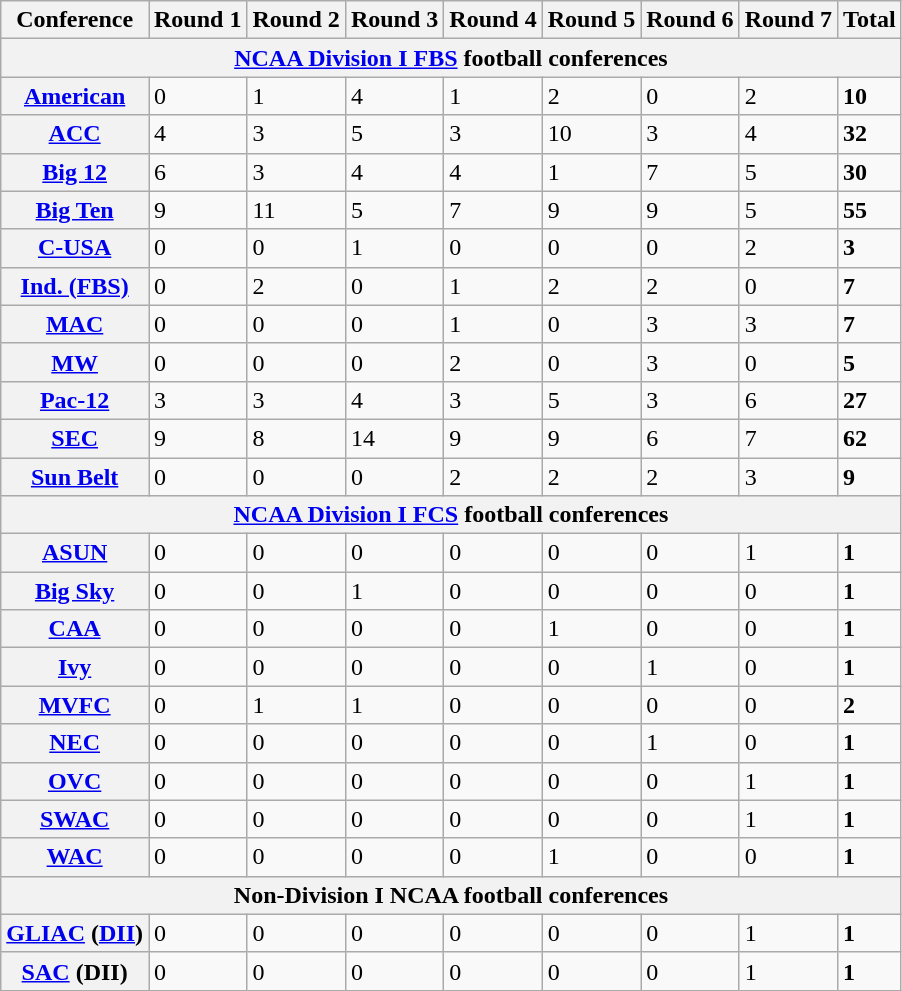<table class="wikitable sortable">
<tr>
<th>Conference</th>
<th>Round 1</th>
<th>Round 2</th>
<th>Round 3</th>
<th>Round 4</th>
<th>Round 5</th>
<th>Round 6</th>
<th>Round 7</th>
<th>Total</th>
</tr>
<tr>
<th colspan="9"><a href='#'>NCAA Division I FBS</a> football conferences</th>
</tr>
<tr>
<th><a href='#'>American</a></th>
<td>0</td>
<td>1</td>
<td>4</td>
<td>1</td>
<td>2</td>
<td>0</td>
<td>2</td>
<td><strong>10</strong></td>
</tr>
<tr>
<th><a href='#'>ACC</a></th>
<td>4</td>
<td>3</td>
<td>5</td>
<td>3</td>
<td>10</td>
<td>3</td>
<td>4</td>
<td><strong>32</strong></td>
</tr>
<tr>
<th><a href='#'>Big 12</a></th>
<td>6</td>
<td>3</td>
<td>4</td>
<td>4</td>
<td>1</td>
<td>7</td>
<td>5</td>
<td><strong>30</strong></td>
</tr>
<tr>
<th><a href='#'>Big Ten</a></th>
<td>9</td>
<td>11</td>
<td>5</td>
<td>7</td>
<td>9</td>
<td>9</td>
<td>5</td>
<td><strong>55</strong></td>
</tr>
<tr>
<th><a href='#'>C-USA</a></th>
<td>0</td>
<td>0</td>
<td>1</td>
<td>0</td>
<td>0</td>
<td>0</td>
<td>2</td>
<td><strong>3</strong></td>
</tr>
<tr>
<th><a href='#'>Ind. (FBS)</a></th>
<td>0</td>
<td>2</td>
<td>0</td>
<td>1</td>
<td>2</td>
<td>2</td>
<td>0</td>
<td><strong>7</strong></td>
</tr>
<tr>
<th><a href='#'>MAC</a></th>
<td>0</td>
<td>0</td>
<td>0</td>
<td>1</td>
<td>0</td>
<td>3</td>
<td>3</td>
<td><strong>7</strong></td>
</tr>
<tr>
<th><a href='#'>MW</a></th>
<td>0</td>
<td>0</td>
<td>0</td>
<td>2</td>
<td>0</td>
<td>3</td>
<td>0</td>
<td><strong>5</strong></td>
</tr>
<tr>
<th><a href='#'>Pac-12</a></th>
<td>3</td>
<td>3</td>
<td>4</td>
<td>3</td>
<td>5</td>
<td>3</td>
<td>6</td>
<td><strong>27</strong></td>
</tr>
<tr>
<th><a href='#'>SEC</a></th>
<td>9</td>
<td>8</td>
<td>14</td>
<td>9</td>
<td>9</td>
<td>6</td>
<td>7</td>
<td><strong>62</strong></td>
</tr>
<tr>
<th><a href='#'>Sun Belt</a></th>
<td>0</td>
<td>0</td>
<td>0</td>
<td>2</td>
<td>2</td>
<td>2</td>
<td>3</td>
<td><strong>9</strong></td>
</tr>
<tr>
<th colspan="9"><a href='#'>NCAA Division I FCS</a> football conferences</th>
</tr>
<tr>
<th><a href='#'>ASUN</a></th>
<td>0</td>
<td>0</td>
<td>0</td>
<td>0</td>
<td>0</td>
<td>0</td>
<td>1</td>
<td><strong>1</strong></td>
</tr>
<tr>
<th><a href='#'>Big Sky</a></th>
<td>0</td>
<td>0</td>
<td>1</td>
<td>0</td>
<td>0</td>
<td>0</td>
<td>0</td>
<td><strong>1</strong></td>
</tr>
<tr>
<th><a href='#'>CAA</a></th>
<td>0</td>
<td>0</td>
<td>0</td>
<td>0</td>
<td>1</td>
<td>0</td>
<td>0</td>
<td><strong>1</strong></td>
</tr>
<tr>
<th><a href='#'>Ivy</a></th>
<td>0</td>
<td>0</td>
<td>0</td>
<td>0</td>
<td>0</td>
<td>1</td>
<td>0</td>
<td><strong>1</strong></td>
</tr>
<tr>
<th><a href='#'>MVFC</a></th>
<td>0</td>
<td>1</td>
<td>1</td>
<td>0</td>
<td>0</td>
<td>0</td>
<td>0</td>
<td><strong>2</strong></td>
</tr>
<tr>
<th><a href='#'>NEC</a></th>
<td>0</td>
<td>0</td>
<td>0</td>
<td>0</td>
<td>0</td>
<td>1</td>
<td>0</td>
<td><strong>1</strong></td>
</tr>
<tr>
<th><a href='#'>OVC</a></th>
<td>0</td>
<td>0</td>
<td>0</td>
<td>0</td>
<td>0</td>
<td>0</td>
<td>1</td>
<td><strong>1</strong></td>
</tr>
<tr>
<th><a href='#'>SWAC</a></th>
<td>0</td>
<td>0</td>
<td>0</td>
<td>0</td>
<td>0</td>
<td>0</td>
<td>1</td>
<td><strong>1</strong></td>
</tr>
<tr>
<th><a href='#'>WAC</a></th>
<td>0</td>
<td>0</td>
<td>0</td>
<td>0</td>
<td>1</td>
<td>0</td>
<td>0</td>
<td><strong>1</strong></td>
</tr>
<tr>
<th colspan="9">Non-Division I NCAA football conferences</th>
</tr>
<tr>
<th><a href='#'>GLIAC</a> (<a href='#'>DII</a>)</th>
<td>0</td>
<td>0</td>
<td>0</td>
<td>0</td>
<td>0</td>
<td>0</td>
<td>1</td>
<td><strong>1</strong></td>
</tr>
<tr>
<th><a href='#'>SAC</a> (DII)</th>
<td>0</td>
<td>0</td>
<td>0</td>
<td>0</td>
<td>0</td>
<td>0</td>
<td>1</td>
<td><strong>1</strong></td>
</tr>
</table>
